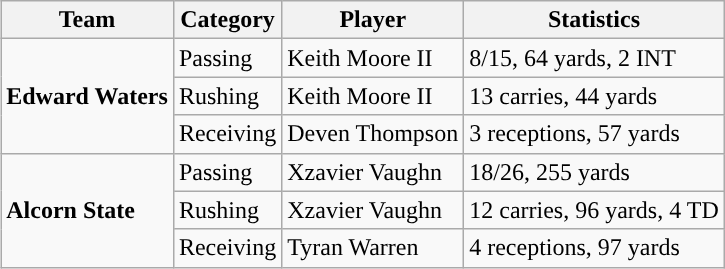<table class="wikitable" style="float: right;">
<tr>
<th>Team</th>
<th>Category</th>
<th>Player</th>
<th>Statistics</th>
</tr>
<tr>
<td rowspan=3><strong>Edward Waters</strong></td>
<td>Passing</td>
<td>Keith Moore II</td>
<td>8/15, 64 yards, 2 INT</td>
</tr>
<tr>
<td>Rushing</td>
<td>Keith Moore II</td>
<td>13 carries, 44 yards</td>
</tr>
<tr>
<td>Receiving</td>
<td>Deven Thompson</td>
<td>3 receptions, 57 yards</td>
</tr>
<tr>
<td rowspan=3><strong>Alcorn State</strong></td>
<td>Passing</td>
<td>Xzavier Vaughn</td>
<td>18/26, 255 yards</td>
</tr>
<tr>
<td>Rushing</td>
<td>Xzavier Vaughn</td>
<td>12 carries, 96 yards, 4 TD</td>
</tr>
<tr>
<td>Receiving</td>
<td>Tyran Warren</td>
<td>4 receptions, 97 yards</td>
</tr>
</table>
